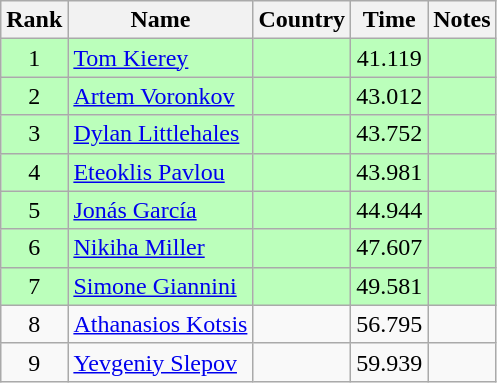<table class="wikitable" style="text-align:center">
<tr>
<th>Rank</th>
<th>Name</th>
<th>Country</th>
<th>Time</th>
<th>Notes</th>
</tr>
<tr bgcolor=bbffbb>
<td>1</td>
<td align="left"><a href='#'>Tom Kierey</a></td>
<td align="left"></td>
<td>41.119</td>
<td></td>
</tr>
<tr bgcolor=bbffbb>
<td>2</td>
<td align="left"><a href='#'>Artem Voronkov</a></td>
<td align="left"></td>
<td>43.012</td>
<td></td>
</tr>
<tr bgcolor=bbffbb>
<td>3</td>
<td align="left"><a href='#'>Dylan Littlehales</a></td>
<td align="left"></td>
<td>43.752</td>
<td></td>
</tr>
<tr bgcolor=bbffbb>
<td>4</td>
<td align="left"><a href='#'>Eteoklis Pavlou</a></td>
<td align="left"></td>
<td>43.981</td>
<td></td>
</tr>
<tr bgcolor=bbffbb>
<td>5</td>
<td align="left"><a href='#'>Jonás García</a></td>
<td align="left"></td>
<td>44.944</td>
<td></td>
</tr>
<tr bgcolor=bbffbb>
<td>6</td>
<td align="left"><a href='#'>Nikiha Miller</a></td>
<td align="left"></td>
<td>47.607</td>
<td></td>
</tr>
<tr bgcolor=bbffbb>
<td>7</td>
<td align="left"><a href='#'>Simone Giannini</a></td>
<td align="left"></td>
<td>49.581</td>
<td></td>
</tr>
<tr>
<td>8</td>
<td align="left"><a href='#'>Athanasios Kotsis</a></td>
<td align="left"></td>
<td>56.795</td>
<td></td>
</tr>
<tr>
<td>9</td>
<td align="left"><a href='#'>Yevgeniy Slepov</a></td>
<td align="left"></td>
<td>59.939</td>
<td></td>
</tr>
</table>
